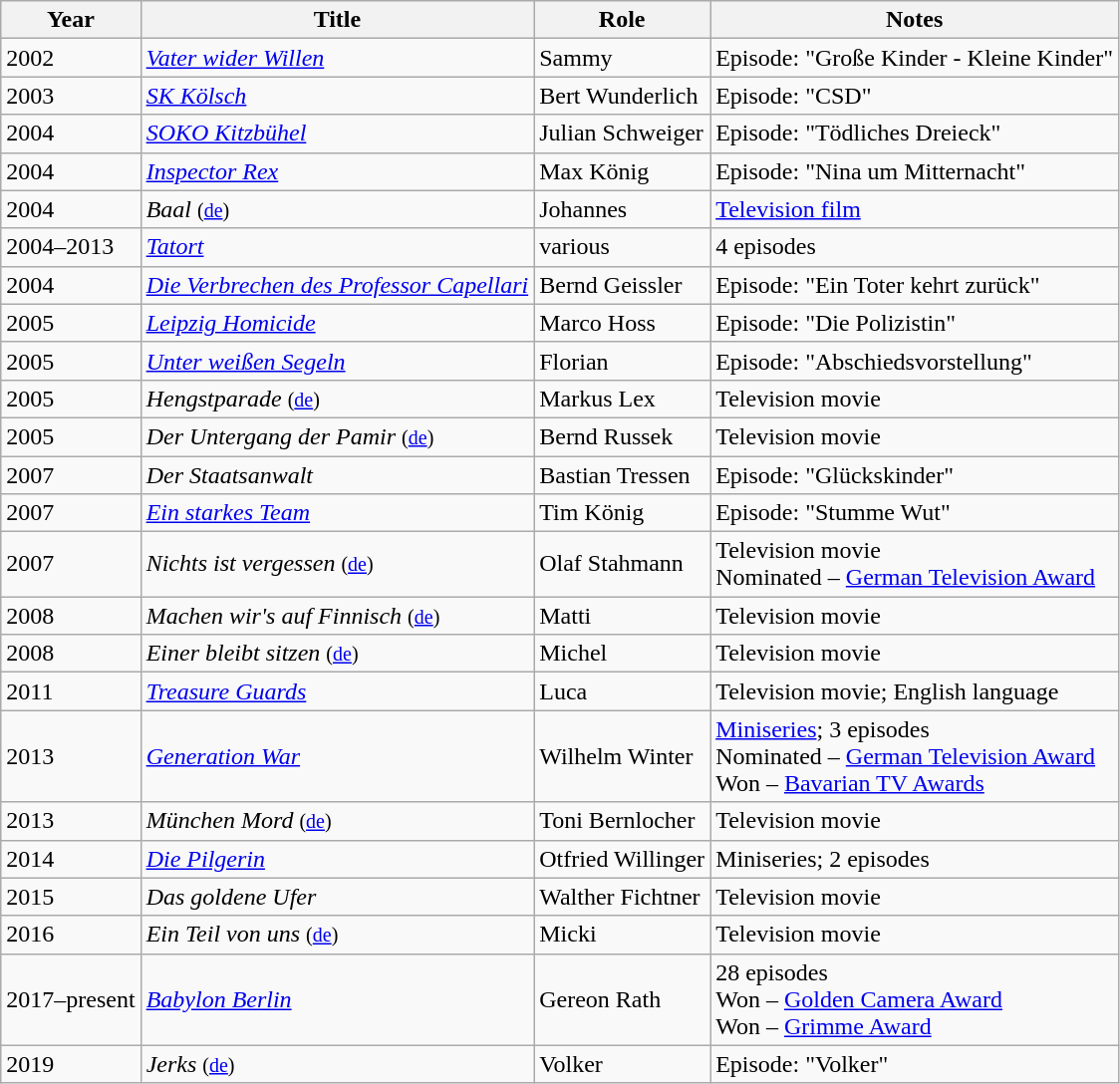<table class="wikitable">
<tr>
<th scope="col">Year</th>
<th scope="col">Title</th>
<th scope="col">Role</th>
<th scope="col" class="unsortable">Notes</th>
</tr>
<tr>
<td>2002</td>
<td><em><a href='#'>Vater wider Willen</a></em></td>
<td>Sammy</td>
<td>Episode: "Große Kinder - Kleine Kinder"</td>
</tr>
<tr>
<td>2003</td>
<td><em><a href='#'>SK Kölsch</a></em></td>
<td>Bert Wunderlich</td>
<td>Episode: "CSD"</td>
</tr>
<tr>
<td>2004</td>
<td><em><a href='#'>SOKO Kitzbühel</a></em></td>
<td>Julian Schweiger</td>
<td>Episode: "Tödliches Dreieck"</td>
</tr>
<tr>
<td>2004</td>
<td><em><a href='#'>Inspector Rex</a></em></td>
<td>Max König</td>
<td>Episode: "Nina um Mitternacht"</td>
</tr>
<tr>
<td>2004</td>
<td><em>Baal</em> <small>(<a href='#'>de</a>)</small></td>
<td>Johannes</td>
<td><a href='#'>Television film</a></td>
</tr>
<tr>
<td>2004–2013</td>
<td><em><a href='#'>Tatort</a></em></td>
<td>various</td>
<td>4 episodes</td>
</tr>
<tr>
<td>2004</td>
<td><em><a href='#'>Die Verbrechen des Professor Capellari</a></em></td>
<td>Bernd Geissler</td>
<td>Episode: "Ein Toter kehrt zurück"</td>
</tr>
<tr>
<td>2005</td>
<td><em><a href='#'>Leipzig Homicide</a></em></td>
<td>Marco Hoss</td>
<td>Episode: "Die Polizistin"</td>
</tr>
<tr>
<td>2005</td>
<td><em><a href='#'>Unter weißen Segeln</a></em></td>
<td>Florian</td>
<td>Episode: "Abschiedsvorstellung"</td>
</tr>
<tr>
<td>2005</td>
<td><em>Hengstparade</em> <small>(<a href='#'>de</a>)</small></td>
<td>Markus Lex</td>
<td>Television movie</td>
</tr>
<tr>
<td>2005</td>
<td><em>Der Untergang der Pamir</em> <small>(<a href='#'>de</a>)</small></td>
<td>Bernd Russek</td>
<td>Television movie</td>
</tr>
<tr>
<td>2007</td>
<td><em>Der Staatsanwalt</em></td>
<td>Bastian Tressen</td>
<td>Episode: "Glückskinder"</td>
</tr>
<tr>
<td>2007</td>
<td><em><a href='#'>Ein starkes Team</a></em></td>
<td>Tim König</td>
<td>Episode: "Stumme Wut"</td>
</tr>
<tr>
<td>2007</td>
<td><em>Nichts ist vergessen</em> <small>(<a href='#'>de</a>)</small></td>
<td>Olaf Stahmann</td>
<td>Television movie<br>Nominated – <a href='#'>German Television Award</a></td>
</tr>
<tr>
<td>2008</td>
<td><em>Machen wir's auf Finnisch</em> <small>(<a href='#'>de</a>)</small></td>
<td>Matti</td>
<td>Television movie</td>
</tr>
<tr>
<td>2008</td>
<td><em>Einer bleibt sitzen</em> <small>(<a href='#'>de</a>)</small></td>
<td>Michel</td>
<td>Television movie</td>
</tr>
<tr>
<td>2011</td>
<td><em><a href='#'>Treasure Guards</a></em></td>
<td>Luca</td>
<td>Television movie; English language</td>
</tr>
<tr>
<td>2013</td>
<td><em><a href='#'>Generation War</a></em></td>
<td>Wilhelm Winter</td>
<td><a href='#'>Miniseries</a>; 3 episodes<br>Nominated – <a href='#'>German Television Award</a><br>Won – <a href='#'>Bavarian TV Awards</a></td>
</tr>
<tr>
<td>2013</td>
<td><em>München Mord</em> <small>(<a href='#'>de</a>)</small></td>
<td>Toni Bernlocher</td>
<td>Television movie</td>
</tr>
<tr>
<td>2014</td>
<td><em><a href='#'>Die Pilgerin</a></em></td>
<td>Otfried Willinger</td>
<td>Miniseries; 2 episodes</td>
</tr>
<tr>
<td>2015</td>
<td><em>Das goldene Ufer</em></td>
<td>Walther Fichtner</td>
<td>Television movie</td>
</tr>
<tr>
<td>2016</td>
<td><em>Ein Teil von uns</em> <small>(<a href='#'>de</a>)</small></td>
<td>Micki</td>
<td>Television movie</td>
</tr>
<tr>
<td>2017–present</td>
<td><em><a href='#'>Babylon Berlin</a></em></td>
<td>Gereon Rath</td>
<td>28 episodes<br>Won – <a href='#'>Golden Camera Award</a><br>Won – <a href='#'>Grimme Award</a></td>
</tr>
<tr>
<td>2019</td>
<td><em>Jerks</em> <small>(<a href='#'>de</a>)</small></td>
<td>Volker</td>
<td>Episode: "Volker"</td>
</tr>
</table>
